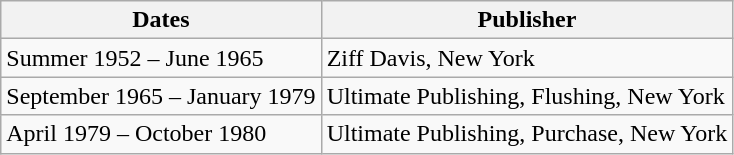<table class="wikitable">
<tr>
<th>Dates</th>
<th>Publisher</th>
</tr>
<tr>
<td>Summer 1952 – June 1965</td>
<td>Ziff Davis, New York</td>
</tr>
<tr>
<td>September 1965 – January 1979</td>
<td>Ultimate Publishing, Flushing, New York</td>
</tr>
<tr>
<td>April 1979 – October 1980</td>
<td>Ultimate Publishing, Purchase, New York</td>
</tr>
</table>
